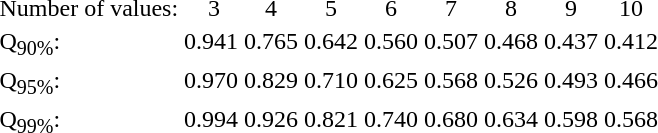<table>
<tr>
<td style="vertical-align: top;">Number of values:</td>
<td style="vertical-align: top; text-align: center;"> 3<br></td>
<td style="vertical-align: top; text-align: center;">4<br></td>
<td style="vertical-align: top; text-align: center;">5<br></td>
<td style="vertical-align: top; text-align: center;">6<br></td>
<td style="vertical-align: top; text-align: center;">7<br></td>
<td style="vertical-align: top; text-align: center;">8<br></td>
<td style="vertical-align: top; text-align: center;">9<br></td>
<td style="vertical-align: top; text-align: center;">10<br></td>
</tr>
<tr ---->
<td style="vertical-align: top;">Q<sub>90%</sub>:<br></td>
<td style="vertical-align: top; text-align: center;">0.941<br></td>
<td style="vertical-align: top; text-align: center;">0.765<br></td>
<td style="vertical-align: top; text-align: center;">0.642<br></td>
<td style="vertical-align: top; text-align: center;">0.560<br></td>
<td style="vertical-align: top; text-align: center;">0.507<br></td>
<td style="vertical-align: top; text-align: center;">0.468<br></td>
<td style="vertical-align: top; text-align: center;">0.437<br></td>
<td style="vertical-align: top; text-align: center;">0.412<br></td>
</tr>
<tr ---->
<td style="vertical-align: top;">Q<sub>95%</sub>:<br></td>
<td style="vertical-align: top; text-align: center;">0.970<br></td>
<td style="vertical-align: top; text-align: center;">0.829<br></td>
<td style="vertical-align: top; text-align: center;">0.710<br></td>
<td style="vertical-align: top; text-align: center;">0.625<br></td>
<td style="vertical-align: top; text-align: center;">0.568<br></td>
<td style="vertical-align: top; text-align: center;">0.526<br></td>
<td style="vertical-align: top; text-align: center;">0.493<br></td>
<td style="vertical-align: top; text-align: center;">0.466<br></td>
</tr>
<tr ---->
<td style="vertical-align: top;">Q<sub>99%</sub>:<br></td>
<td style="vertical-align: top; text-align: center;">0.994<br></td>
<td style="vertical-align: top; text-align: center;">0.926<br></td>
<td style="vertical-align: top; text-align: center;">0.821<br></td>
<td style="vertical-align: top; text-align: center;">0.740<br></td>
<td style="vertical-align: top; text-align: center;">0.680<br></td>
<td style="vertical-align: top; text-align: center;">0.634<br></td>
<td style="vertical-align: top; text-align: center;">0.598<br></td>
<td style="vertical-align: top; text-align: center;">0.568<br></td>
</tr>
</table>
